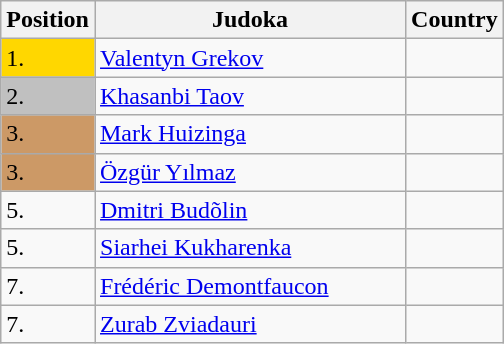<table class=wikitable>
<tr>
<th width=10>Position</th>
<th width=200>Judoka</th>
<th width=10>Country</th>
</tr>
<tr>
<td bgcolor=gold>1.</td>
<td><a href='#'>Valentyn Grekov</a></td>
<td></td>
</tr>
<tr>
<td bgcolor="silver">2.</td>
<td><a href='#'>Khasanbi Taov</a></td>
<td></td>
</tr>
<tr>
<td bgcolor="CC9966">3.</td>
<td><a href='#'>Mark Huizinga</a></td>
<td></td>
</tr>
<tr>
<td bgcolor="CC9966">3.</td>
<td><a href='#'>Özgür Yılmaz</a></td>
<td></td>
</tr>
<tr>
<td>5.</td>
<td><a href='#'>Dmitri Budõlin</a></td>
<td></td>
</tr>
<tr>
<td>5.</td>
<td><a href='#'>Siarhei Kukharenka</a></td>
<td></td>
</tr>
<tr>
<td>7.</td>
<td><a href='#'>Frédéric Demontfaucon</a></td>
<td></td>
</tr>
<tr>
<td>7.</td>
<td><a href='#'>Zurab Zviadauri</a></td>
<td></td>
</tr>
</table>
